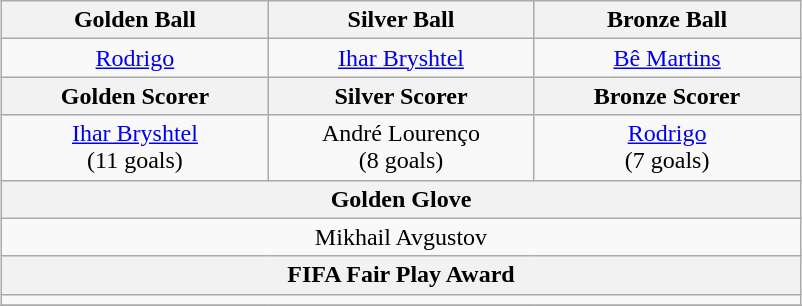<table class="wikitable" style="margin:auto;">
<tr>
<th width=170>Golden Ball</th>
<th width=170>Silver Ball</th>
<th width=170>Bronze Ball</th>
</tr>
<tr>
<td style="text-align:center;"> <a href='#'>Rodrigo</a></td>
<td style="text-align:center;"> <a href='#'>Ihar Bryshtel</a></td>
<td style="text-align:center;"> <a href='#'>Bê Martins</a></td>
</tr>
<tr>
<th>Golden Scorer</th>
<th>Silver Scorer</th>
<th>Bronze Scorer</th>
</tr>
<tr>
<td style="text-align:center;"> <a href='#'>Ihar Bryshtel</a><br>(11 goals)</td>
<td style="text-align:center;"> André Lourenço<br>(8 goals)</td>
<td style="text-align:center;"> <a href='#'>Rodrigo</a><br>(7 goals)</td>
</tr>
<tr>
<th colspan="3">Golden Glove</th>
</tr>
<tr>
<td style="text-align:center;" colspan="3"> Mikhail Avgustov</td>
</tr>
<tr>
<th colspan="3">FIFA Fair Play Award</th>
</tr>
<tr>
<td style="text-align:center;" colspan="3"></td>
</tr>
<tr>
</tr>
</table>
